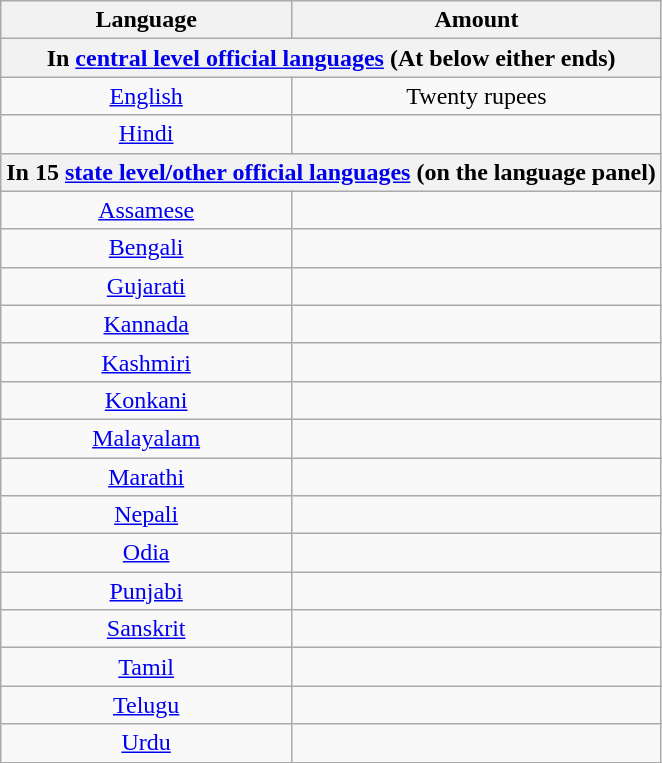<table class="wikitable" style="text-align:center">
<tr>
<th>Language</th>
<th>Amount</th>
</tr>
<tr>
<th colspan="2">In <a href='#'>central level official languages</a> (At below either ends)</th>
</tr>
<tr>
<td><a href='#'>English</a></td>
<td>Twenty rupees</td>
</tr>
<tr>
<td><a href='#'>Hindi</a></td>
<td></td>
</tr>
<tr>
<th colspan="2">In 15 <a href='#'>state level/other official languages</a> (on the language panel)</th>
</tr>
<tr>
<td><a href='#'>Assamese</a></td>
<td></td>
</tr>
<tr>
<td><a href='#'>Bengali</a></td>
<td></td>
</tr>
<tr>
<td><a href='#'>Gujarati</a></td>
<td></td>
</tr>
<tr>
<td><a href='#'>Kannada</a></td>
<td></td>
</tr>
<tr>
<td><a href='#'>Kashmiri</a></td>
<td></td>
</tr>
<tr>
<td><a href='#'>Konkani</a></td>
<td></td>
</tr>
<tr>
<td><a href='#'>Malayalam</a></td>
<td></td>
</tr>
<tr>
<td><a href='#'>Marathi</a></td>
<td></td>
</tr>
<tr>
<td><a href='#'>Nepali</a></td>
<td></td>
</tr>
<tr>
<td><a href='#'>Odia</a></td>
<td></td>
</tr>
<tr>
<td><a href='#'>Punjabi</a></td>
<td></td>
</tr>
<tr>
<td><a href='#'>Sanskrit</a></td>
<td></td>
</tr>
<tr>
<td><a href='#'>Tamil</a></td>
<td></td>
</tr>
<tr>
<td><a href='#'>Telugu</a></td>
<td></td>
</tr>
<tr>
<td><a href='#'>Urdu</a></td>
<td></td>
</tr>
</table>
